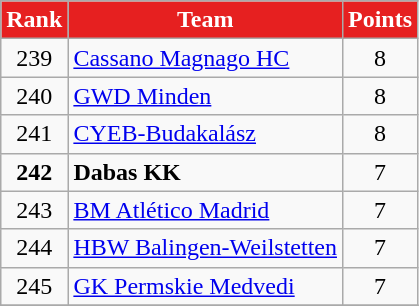<table class="wikitable" style="text-align: center">
<tr>
<th style="color:white; background:#E62020">Rank</th>
<th style="color:white; background:#E62020">Team</th>
<th style="color:white; background:#E62020">Points</th>
</tr>
<tr>
<td>239</td>
<td align=left> <a href='#'>Cassano Magnago HC</a></td>
<td>8</td>
</tr>
<tr>
<td>240</td>
<td align=left> <a href='#'>GWD Minden</a></td>
<td>8</td>
</tr>
<tr>
<td>241</td>
<td align=left> <a href='#'>CYEB-Budakalász</a></td>
<td>8</td>
</tr>
<tr>
<td><strong>242</strong></td>
<td align=left> <strong>Dabas KK</strong></td>
<td>7</td>
</tr>
<tr>
<td>243</td>
<td align=left> <a href='#'>BM Atlético Madrid</a></td>
<td>7</td>
</tr>
<tr>
<td>244</td>
<td align=left> <a href='#'>HBW Balingen-Weilstetten</a></td>
<td>7</td>
</tr>
<tr>
<td>245</td>
<td align=left> <a href='#'>GK Permskie Medvedi</a></td>
<td>7</td>
</tr>
<tr>
</tr>
</table>
